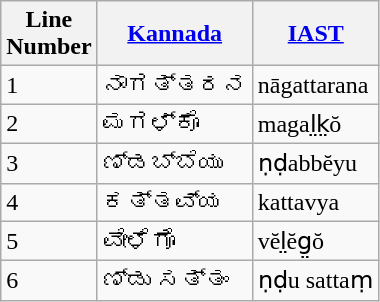<table class="wikitable">
<tr>
<th>Line<br>Number</th>
<th><a href='#'>Kannada</a></th>
<th><a href='#'>IAST</a></th>
</tr>
<tr>
<td>1</td>
<td>ನಾಗತ್ತರನ</td>
<td>nāgattarana</td>
</tr>
<tr>
<td>2</td>
<td>ಮಗಳ್ಕೊ</td>
<td>magal̤k̤ŏ</td>
</tr>
<tr>
<td>3</td>
<td>ಣ್ಡಬ್ಬೆಯು</td>
<td>ṇḍabbĕyu</td>
</tr>
<tr>
<td>4</td>
<td>ಕತ್ತವ್ಯ</td>
<td>kattavya</td>
</tr>
<tr>
<td>5</td>
<td>ವೇಳೆಗೊ</td>
<td>vĕl̤ĕg̤ŏ</td>
</tr>
<tr>
<td>6</td>
<td>ಣ್ಡು ಸತ್ತಂ</td>
<td>ṇḍu sattaṃ</td>
</tr>
</table>
